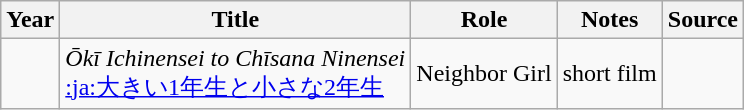<table class="wikitable sortable plainrowheaders">
<tr>
<th>Year</th>
<th>Title</th>
<th>Role</th>
<th class="unsortable">Notes</th>
<th class="unsortable">Source</th>
</tr>
<tr>
<td></td>
<td><em>Ōkī Ichinensei to Chīsana Ninensei</em><br><a href='#'>:ja:大きい1年生と小さな2年生</a></td>
<td>Neighbor Girl</td>
<td>short film</td>
<td></td>
</tr>
</table>
